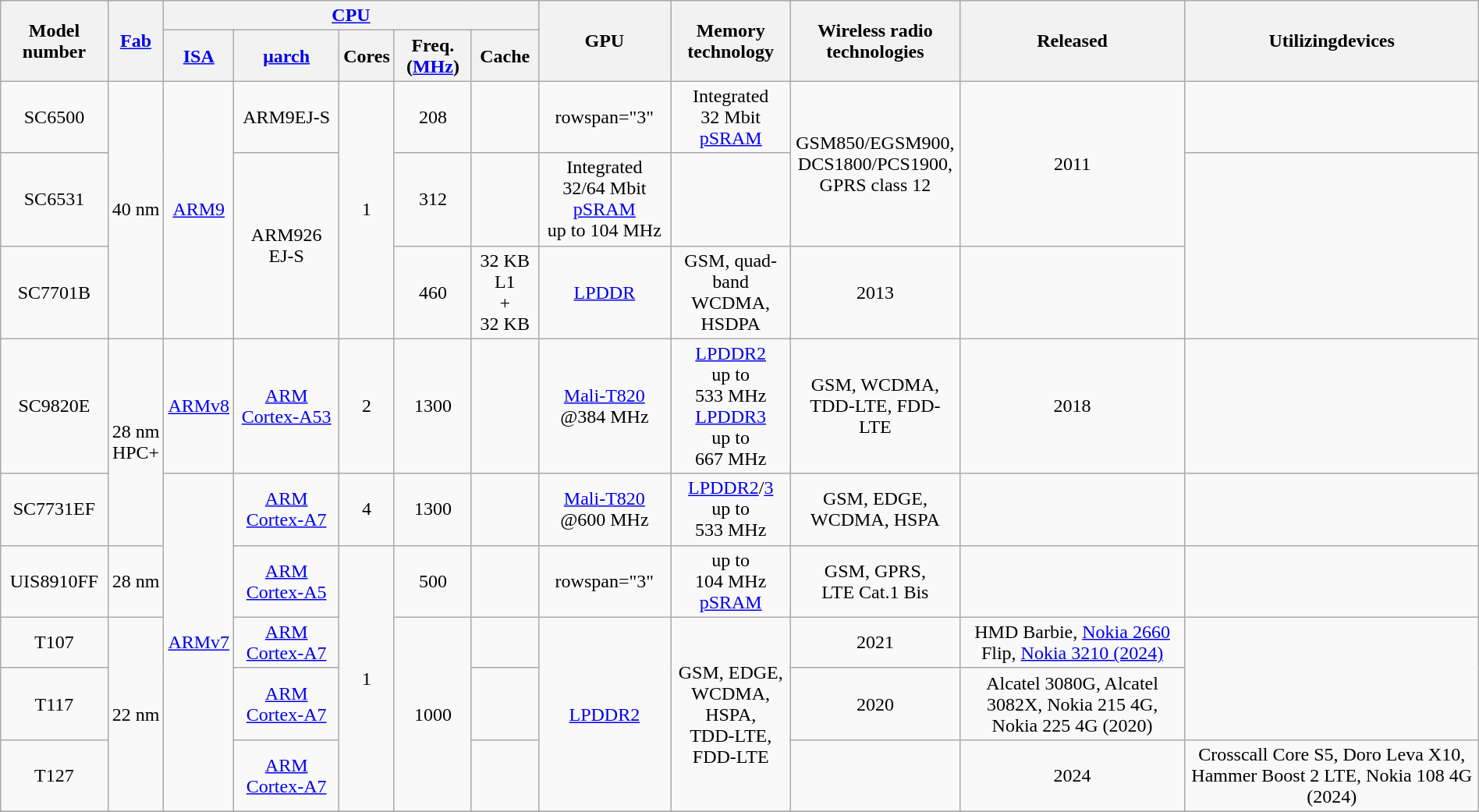<table class="wikitable" style="width:100%; text-align:center">
<tr>
<th rowspan="2">Model number</th>
<th rowspan="2"><a href='#'>Fab</a></th>
<th colspan="5"><a href='#'>CPU</a></th>
<th rowspan="2">GPU</th>
<th rowspan="2">Memory <br>technology</th>
<th rowspan="2">Wireless radio <br>technologies</th>
<th rowspan="2">Released</th>
<th rowspan="2">Utilizingdevices</th>
</tr>
<tr>
<th><a href='#'>ISA</a></th>
<th><a href='#'>μarch</a></th>
<th>Cores</th>
<th>Freq. (<a href='#'>MHz</a>)</th>
<th>Cache</th>
</tr>
<tr>
<td>SC6500</td>
<td rowspan="3">40 nm</td>
<td rowspan="3"><a href='#'>ARM9</a></td>
<td>ARM9EJ-S</td>
<td rowspan="3">1</td>
<td>208</td>
<td></td>
<td>rowspan="3" </td>
<td>Integrated <br>32 Mbit <br><a href='#'>pSRAM</a></td>
<td rowspan="2">GSM850/EGSM900, <br>DCS1800/PCS1900, <br>GPRS class 12</td>
<td rowspan="2">2011</td>
<td></td>
</tr>
<tr>
<td>SC6531</td>
<td rowspan="2">ARM926<br>EJ-S</td>
<td>312</td>
<td></td>
<td>Integrated <br>32/64 Mbit <a href='#'>pSRAM</a> <br>up to 104 MHz</td>
<td></td>
</tr>
<tr>
<td>SC7701B</td>
<td>460</td>
<td>32 KB L1 <br>+ 32 KB</td>
<td><a href='#'>LPDDR</a></td>
<td>GSM, quad-band <br>WCDMA, HSDPA</td>
<td>2013</td>
<td></td>
</tr>
<tr>
<td>SC9820E</td>
<td rowspan="2">28 nm <br>HPC+</td>
<td><a href='#'>ARMv8</a></td>
<td><a href='#'>ARM Cortex-A53</a></td>
<td>2</td>
<td>1300</td>
<td></td>
<td><a href='#'>Mali-T820</a> @384 MHz</td>
<td><a href='#'>LPDDR2</a> <br>up to 533 MHz <br><a href='#'>LPDDR3</a> <br>up to 667 MHz</td>
<td>GSM, WCDMA, <br>TDD-LTE, FDD-LTE</td>
<td>2018</td>
<td></td>
</tr>
<tr>
<td>SC7731EF</td>
<td rowspan="5"><a href='#'>ARMv7</a></td>
<td><a href='#'>ARM Cortex-A7</a></td>
<td>4</td>
<td>1300</td>
<td></td>
<td><a href='#'>Mali-T820</a> <br>@600 MHz</td>
<td><a href='#'>LPDDR2</a>/<a href='#'>3</a> <br>up to 533 MHz</td>
<td>GSM, EDGE, <br>WCDMA, HSPA</td>
<td></td>
<td></td>
</tr>
<tr>
<td>UIS8910FF</td>
<td>28 nm</td>
<td><a href='#'>ARM Cortex-A5</a></td>
<td rowspan="4">1</td>
<td>500</td>
<td></td>
<td>rowspan="3" </td>
<td>up to 104 MHz <br><a href='#'>pSRAM</a></td>
<td>GSM, GPRS, <br>LTE Cat.1 Bis</td>
<td></td>
<td></td>
</tr>
<tr>
<td>T107</td>
<td rowspan="3">22 nm</td>
<td><a href='#'>ARM Cortex-A7</a></td>
<td rowspan="3">1000</td>
<td></td>
<td rowspan="3"><a href='#'>LPDDR2</a></td>
<td rowspan="3">GSM, EDGE, <br>WCDMA, HSPA, <br>TDD-LTE, FDD-LTE</td>
<td>2021</td>
<td>HMD Barbie, <a href='#'>Nokia 2660</a> Flip, <a href='#'>Nokia 3210 (2024)</a></td>
</tr>
<tr>
<td>T117</td>
<td><a href='#'>ARM Cortex-A7</a></td>
<td></td>
<td>2020</td>
<td>Alcatel 3080G, Alcatel 3082X, Nokia 215 4G, Nokia 225 4G (2020)</td>
</tr>
<tr>
<td>T127</td>
<td><a href='#'>ARM Cortex-A7</a></td>
<td></td>
<td></td>
<td>2024</td>
<td>Crosscall Core S5, Doro Leva X10, Hammer Boost 2 LTE, Nokia 108 4G (2024)</td>
</tr>
<tr>
</tr>
</table>
